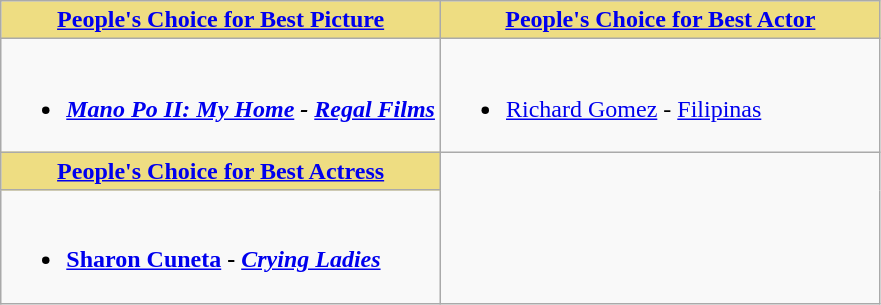<table class=wikitable>
<tr>
<th style="background:#EEDD82; width:50%"><a href='#'>People's Choice for Best Picture</a></th>
<th style="background:#EEDD82; width:50%"><a href='#'>People's Choice for Best Actor</a></th>
</tr>
<tr>
<td valign="top"><br><ul><li><strong><em><a href='#'>Mano Po II: My Home</a><em> - <a href='#'>Regal Films</a><strong></li></ul></td>
<td valign="top"><br><ul><li></strong><a href='#'>Richard Gomez</a> - </em><a href='#'>Filipinas</a></em></strong></li></ul></td>
</tr>
<tr>
<th style="background:#EEDD82; width:50%"><a href='#'>People's Choice for Best Actress</a></th>
</tr>
<tr>
<td valign="top"><br><ul><li><strong><a href='#'>Sharon Cuneta</a> - <em><a href='#'>Crying Ladies</a><strong><em></li></ul></td>
</tr>
</table>
